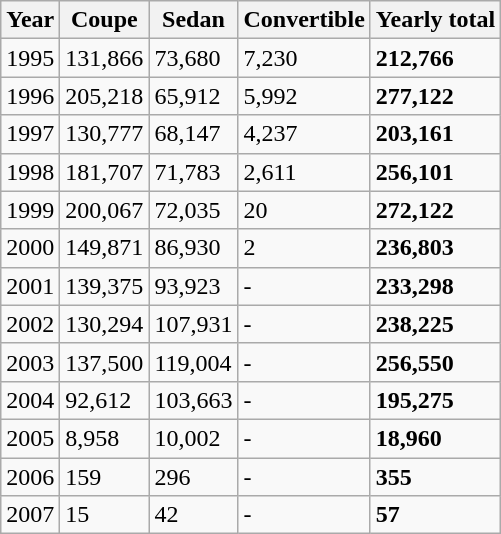<table class="wikitable">
<tr>
<th>Year</th>
<th>Coupe</th>
<th>Sedan</th>
<th>Convertible</th>
<th>Yearly total</th>
</tr>
<tr>
<td>1995</td>
<td>131,866</td>
<td>73,680</td>
<td>7,230</td>
<td><strong>212,766</strong></td>
</tr>
<tr>
<td>1996</td>
<td>205,218</td>
<td>65,912</td>
<td>5,992</td>
<td><strong>277,122</strong></td>
</tr>
<tr>
<td>1997</td>
<td>130,777</td>
<td>68,147</td>
<td>4,237</td>
<td><strong>203,161</strong></td>
</tr>
<tr>
<td>1998</td>
<td>181,707</td>
<td>71,783</td>
<td>2,611</td>
<td><strong>256,101</strong></td>
</tr>
<tr>
<td>1999</td>
<td>200,067</td>
<td>72,035</td>
<td>20</td>
<td><strong>272,122</strong></td>
</tr>
<tr>
<td>2000</td>
<td>149,871</td>
<td>86,930</td>
<td>2</td>
<td><strong>236,803</strong></td>
</tr>
<tr>
<td>2001</td>
<td>139,375</td>
<td>93,923</td>
<td>-</td>
<td><strong>233,298</strong></td>
</tr>
<tr>
<td>2002</td>
<td>130,294</td>
<td>107,931</td>
<td>-</td>
<td><strong>238,225</strong></td>
</tr>
<tr>
<td>2003</td>
<td>137,500</td>
<td>119,004</td>
<td>-</td>
<td><strong>256,550</strong></td>
</tr>
<tr>
<td>2004</td>
<td>92,612</td>
<td>103,663</td>
<td>-</td>
<td><strong>195,275</strong></td>
</tr>
<tr>
<td>2005</td>
<td>8,958</td>
<td>10,002</td>
<td>-</td>
<td><strong>18,960</strong></td>
</tr>
<tr>
<td>2006</td>
<td>159</td>
<td>296</td>
<td>-</td>
<td><strong>355</strong></td>
</tr>
<tr>
<td>2007</td>
<td>15</td>
<td>42</td>
<td>-</td>
<td><strong>57</strong></td>
</tr>
</table>
